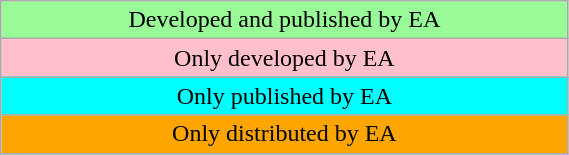<table class="wikitable" style=width:30%;text-align:center>
<tr>
<td bgcolor=palegreen>Developed and published by EA</td>
</tr>
<tr>
<td bgcolor=pink>Only developed by EA</td>
</tr>
<tr>
<td bgcolor=cyan>Only published by EA</td>
</tr>
<tr>
<td bgcolor=orange>Only distributed by EA</td>
</tr>
<tr>
</tr>
</table>
